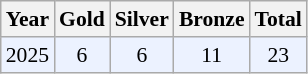<table class="sortable wikitable" style="font-size: 90%;">
<tr>
<th>Year</th>
<th>Gold</th>
<th>Silver</th>
<th>Bronze</th>
<th>Total</th>
</tr>
<tr style="background:#ECF2FF">
<td align="center">2025</td>
<td align="center">6</td>
<td align="center">6</td>
<td align="center">11</td>
<td align="center">23</td>
</tr>
</table>
